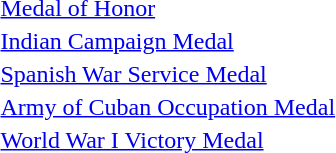<table>
<tr>
<td></td>
<td><a href='#'>Medal of Honor</a></td>
</tr>
<tr>
<td></td>
<td><a href='#'>Indian Campaign Medal</a></td>
</tr>
<tr>
<td></td>
<td><a href='#'>Spanish War Service Medal</a></td>
</tr>
<tr>
<td></td>
<td><a href='#'>Army of Cuban Occupation Medal</a></td>
</tr>
<tr>
<td></td>
<td><a href='#'>World War I Victory Medal</a></td>
</tr>
</table>
